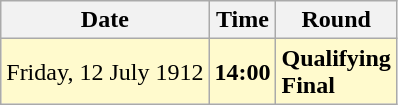<table class="wikitable">
<tr>
<th>Date</th>
<th>Time</th>
<th>Round</th>
</tr>
<tr style=background:lemonchiffon>
<td>Friday, 12 July 1912</td>
<td><strong>14:00</strong></td>
<td><strong>Qualifying</strong><br><strong>Final</strong></td>
</tr>
</table>
